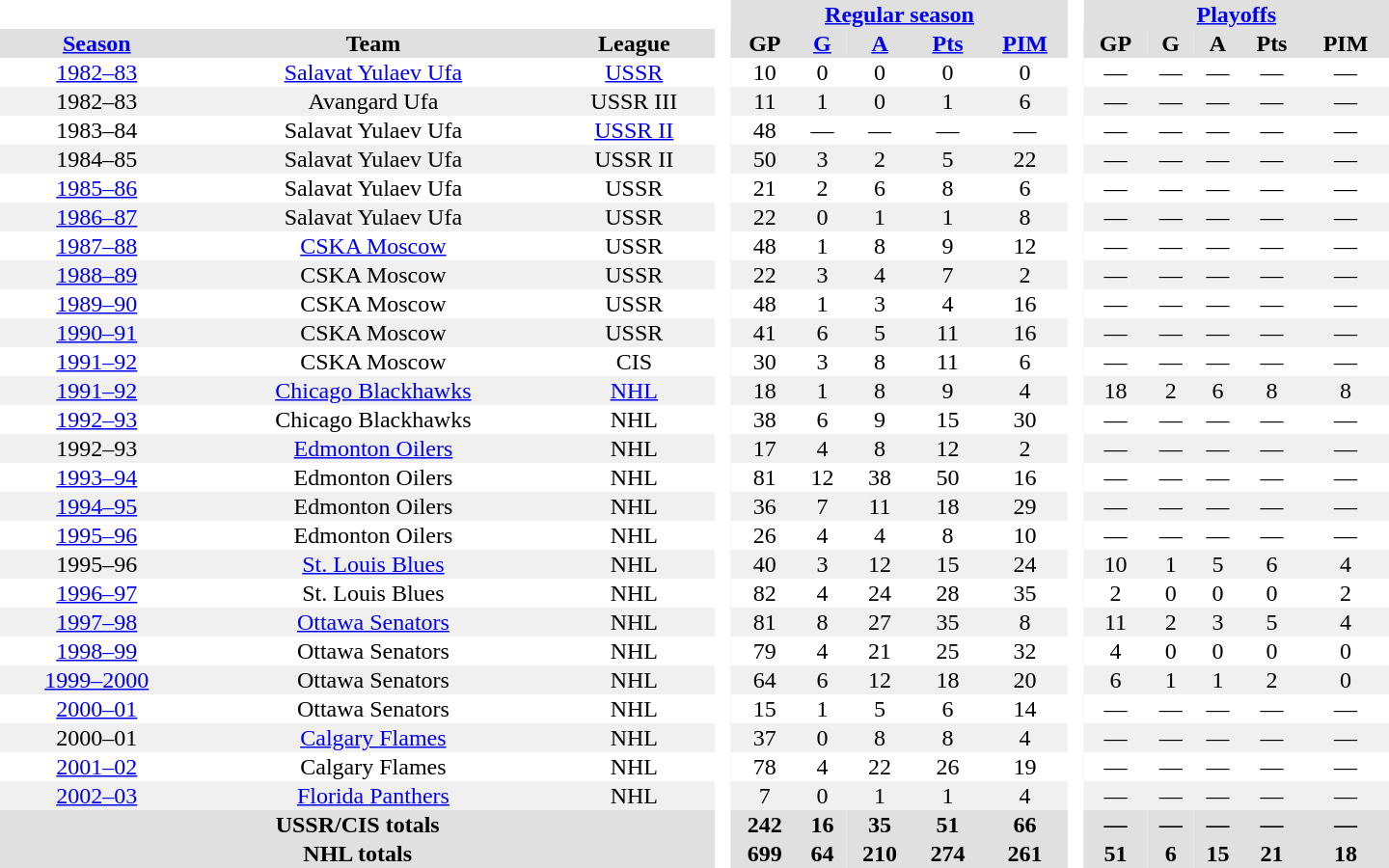<table border="0" cellpadding="1" cellspacing="0" style="text-align:center; width:60em">
<tr bgcolor="#e0e0e0">
<th colspan="3" bgcolor="#ffffff"> </th>
<th rowspan="99" bgcolor="#ffffff"> </th>
<th colspan="5"><a href='#'>Regular season</a></th>
<th rowspan="99" bgcolor="#ffffff"> </th>
<th colspan="5"><a href='#'>Playoffs</a></th>
</tr>
<tr bgcolor="#e0e0e0">
<th><a href='#'>Season</a></th>
<th>Team</th>
<th>League</th>
<th>GP</th>
<th><a href='#'>G</a></th>
<th><a href='#'>A</a></th>
<th><a href='#'>Pts</a></th>
<th><a href='#'>PIM</a></th>
<th>GP</th>
<th>G</th>
<th>A</th>
<th>Pts</th>
<th>PIM</th>
</tr>
<tr>
<td><a href='#'>1982–83</a></td>
<td><a href='#'>Salavat Yulaev Ufa</a></td>
<td><a href='#'>USSR</a></td>
<td>10</td>
<td>0</td>
<td>0</td>
<td>0</td>
<td>0</td>
<td>—</td>
<td>—</td>
<td>—</td>
<td>—</td>
<td>—</td>
</tr>
<tr bgcolor="#f0f0f0">
<td>1982–83</td>
<td>Avangard Ufa</td>
<td>USSR III</td>
<td>11</td>
<td>1</td>
<td>0</td>
<td>1</td>
<td>6</td>
<td>—</td>
<td>—</td>
<td>—</td>
<td>—</td>
<td>—</td>
</tr>
<tr>
<td>1983–84</td>
<td>Salavat Yulaev Ufa</td>
<td><a href='#'>USSR II</a></td>
<td>48</td>
<td>—</td>
<td>—</td>
<td>—</td>
<td>—</td>
<td>—</td>
<td>—</td>
<td>—</td>
<td>—</td>
<td>—</td>
</tr>
<tr bgcolor="#f0f0f0">
<td>1984–85</td>
<td>Salavat Yulaev Ufa</td>
<td>USSR II</td>
<td>50</td>
<td>3</td>
<td>2</td>
<td>5</td>
<td>22</td>
<td>—</td>
<td>—</td>
<td>—</td>
<td>—</td>
<td>—</td>
</tr>
<tr>
<td><a href='#'>1985–86</a></td>
<td>Salavat Yulaev Ufa</td>
<td>USSR</td>
<td>21</td>
<td>2</td>
<td>6</td>
<td>8</td>
<td>6</td>
<td>—</td>
<td>—</td>
<td>—</td>
<td>—</td>
<td>—</td>
</tr>
<tr bgcolor="#f0f0f0">
<td><a href='#'>1986–87</a></td>
<td>Salavat Yulaev Ufa</td>
<td>USSR</td>
<td>22</td>
<td>0</td>
<td>1</td>
<td>1</td>
<td>8</td>
<td>—</td>
<td>—</td>
<td>—</td>
<td>—</td>
<td>—</td>
</tr>
<tr>
<td><a href='#'>1987–88</a></td>
<td><a href='#'>CSKA Moscow</a></td>
<td>USSR</td>
<td>48</td>
<td>1</td>
<td>8</td>
<td>9</td>
<td>12</td>
<td>—</td>
<td>—</td>
<td>—</td>
<td>—</td>
<td>—</td>
</tr>
<tr bgcolor="#f0f0f0">
<td><a href='#'>1988–89</a></td>
<td>CSKA Moscow</td>
<td>USSR</td>
<td>22</td>
<td>3</td>
<td>4</td>
<td>7</td>
<td>2</td>
<td>—</td>
<td>—</td>
<td>—</td>
<td>—</td>
<td>—</td>
</tr>
<tr>
<td><a href='#'>1989–90</a></td>
<td>CSKA Moscow</td>
<td>USSR</td>
<td>48</td>
<td>1</td>
<td>3</td>
<td>4</td>
<td>16</td>
<td>—</td>
<td>—</td>
<td>—</td>
<td>—</td>
<td>—</td>
</tr>
<tr bgcolor="#f0f0f0">
<td><a href='#'>1990–91</a></td>
<td>CSKA Moscow</td>
<td>USSR</td>
<td>41</td>
<td>6</td>
<td>5</td>
<td>11</td>
<td>16</td>
<td>—</td>
<td>—</td>
<td>—</td>
<td>—</td>
<td>—</td>
</tr>
<tr>
<td><a href='#'>1991–92</a></td>
<td>CSKA Moscow</td>
<td>CIS</td>
<td>30</td>
<td>3</td>
<td>8</td>
<td>11</td>
<td>6</td>
<td>—</td>
<td>—</td>
<td>—</td>
<td>—</td>
<td>—</td>
</tr>
<tr bgcolor="#f0f0f0">
<td><a href='#'>1991–92</a></td>
<td><a href='#'>Chicago Blackhawks</a></td>
<td><a href='#'>NHL</a></td>
<td>18</td>
<td>1</td>
<td>8</td>
<td>9</td>
<td>4</td>
<td>18</td>
<td>2</td>
<td>6</td>
<td>8</td>
<td>8</td>
</tr>
<tr>
<td><a href='#'>1992–93</a></td>
<td>Chicago Blackhawks</td>
<td>NHL</td>
<td>38</td>
<td>6</td>
<td>9</td>
<td>15</td>
<td>30</td>
<td>—</td>
<td>—</td>
<td>—</td>
<td>—</td>
<td>—</td>
</tr>
<tr bgcolor="#f0f0f0">
<td>1992–93</td>
<td><a href='#'>Edmonton Oilers</a></td>
<td>NHL</td>
<td>17</td>
<td>4</td>
<td>8</td>
<td>12</td>
<td>2</td>
<td>—</td>
<td>—</td>
<td>—</td>
<td>—</td>
<td>—</td>
</tr>
<tr>
<td><a href='#'>1993–94</a></td>
<td>Edmonton Oilers</td>
<td>NHL</td>
<td>81</td>
<td>12</td>
<td>38</td>
<td>50</td>
<td>16</td>
<td>—</td>
<td>—</td>
<td>—</td>
<td>—</td>
<td>—</td>
</tr>
<tr bgcolor="#f0f0f0">
<td><a href='#'>1994–95</a></td>
<td>Edmonton Oilers</td>
<td>NHL</td>
<td>36</td>
<td>7</td>
<td>11</td>
<td>18</td>
<td>29</td>
<td>—</td>
<td>—</td>
<td>—</td>
<td>—</td>
<td>—</td>
</tr>
<tr>
<td><a href='#'>1995–96</a></td>
<td>Edmonton Oilers</td>
<td>NHL</td>
<td>26</td>
<td>4</td>
<td>4</td>
<td>8</td>
<td>10</td>
<td>—</td>
<td>—</td>
<td>—</td>
<td>—</td>
<td>—</td>
</tr>
<tr bgcolor="#f0f0f0">
<td>1995–96</td>
<td><a href='#'>St. Louis Blues</a></td>
<td>NHL</td>
<td>40</td>
<td>3</td>
<td>12</td>
<td>15</td>
<td>24</td>
<td>10</td>
<td>1</td>
<td>5</td>
<td>6</td>
<td>4</td>
</tr>
<tr>
<td><a href='#'>1996–97</a></td>
<td>St. Louis Blues</td>
<td>NHL</td>
<td>82</td>
<td>4</td>
<td>24</td>
<td>28</td>
<td>35</td>
<td>2</td>
<td>0</td>
<td>0</td>
<td>0</td>
<td>2</td>
</tr>
<tr bgcolor="#f0f0f0">
<td><a href='#'>1997–98</a></td>
<td><a href='#'>Ottawa Senators</a></td>
<td>NHL</td>
<td>81</td>
<td>8</td>
<td>27</td>
<td>35</td>
<td>8</td>
<td>11</td>
<td>2</td>
<td>3</td>
<td>5</td>
<td>4</td>
</tr>
<tr>
<td><a href='#'>1998–99</a></td>
<td>Ottawa Senators</td>
<td>NHL</td>
<td>79</td>
<td>4</td>
<td>21</td>
<td>25</td>
<td>32</td>
<td>4</td>
<td>0</td>
<td>0</td>
<td>0</td>
<td>0</td>
</tr>
<tr bgcolor="#f0f0f0">
<td><a href='#'>1999–2000</a></td>
<td>Ottawa Senators</td>
<td>NHL</td>
<td>64</td>
<td>6</td>
<td>12</td>
<td>18</td>
<td>20</td>
<td>6</td>
<td>1</td>
<td>1</td>
<td>2</td>
<td>0</td>
</tr>
<tr>
<td><a href='#'>2000–01</a></td>
<td>Ottawa Senators</td>
<td>NHL</td>
<td>15</td>
<td>1</td>
<td>5</td>
<td>6</td>
<td>14</td>
<td>—</td>
<td>—</td>
<td>—</td>
<td>—</td>
<td>—</td>
</tr>
<tr bgcolor="#f0f0f0">
<td>2000–01</td>
<td><a href='#'>Calgary Flames</a></td>
<td>NHL</td>
<td>37</td>
<td>0</td>
<td>8</td>
<td>8</td>
<td>4</td>
<td>—</td>
<td>—</td>
<td>—</td>
<td>—</td>
<td>—</td>
</tr>
<tr>
<td><a href='#'>2001–02</a></td>
<td>Calgary Flames</td>
<td>NHL</td>
<td>78</td>
<td>4</td>
<td>22</td>
<td>26</td>
<td>19</td>
<td>—</td>
<td>—</td>
<td>—</td>
<td>—</td>
<td>—</td>
</tr>
<tr bgcolor="#f0f0f0">
<td><a href='#'>2002–03</a></td>
<td><a href='#'>Florida Panthers</a></td>
<td>NHL</td>
<td>7</td>
<td>0</td>
<td>1</td>
<td>1</td>
<td>4</td>
<td>—</td>
<td>—</td>
<td>—</td>
<td>—</td>
<td>—</td>
</tr>
<tr bgcolor="#e0e0e0">
<th colspan="3">USSR/CIS totals</th>
<th>242</th>
<th>16</th>
<th>35</th>
<th>51</th>
<th>66</th>
<th>—</th>
<th>—</th>
<th>—</th>
<th>—</th>
<th>—</th>
</tr>
<tr bgcolor="#e0e0e0">
<th colspan="3">NHL totals</th>
<th>699</th>
<th>64</th>
<th>210</th>
<th>274</th>
<th>261</th>
<th>51</th>
<th>6</th>
<th>15</th>
<th>21</th>
<th>18</th>
</tr>
</table>
